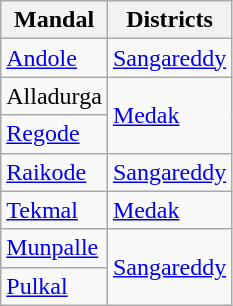<table class="wikitable sortable static-row-numbers static-row-header-hash">
<tr>
<th>Mandal</th>
<th>Districts</th>
</tr>
<tr>
<td><a href='#'>Andole</a></td>
<td><a href='#'>Sangareddy</a></td>
</tr>
<tr>
<td>Alladurga</td>
<td rowspan=2><a href='#'>Medak</a></td>
</tr>
<tr>
<td><a href='#'>Regode</a></td>
</tr>
<tr>
<td><a href='#'>Raikode</a></td>
<td><a href='#'>Sangareddy</a></td>
</tr>
<tr>
<td><a href='#'>Tekmal</a></td>
<td><a href='#'>Medak</a></td>
</tr>
<tr>
<td><a href='#'>Munpalle</a></td>
<td rowspan=2><a href='#'>Sangareddy</a></td>
</tr>
<tr>
<td><a href='#'>Pulkal</a></td>
</tr>
</table>
